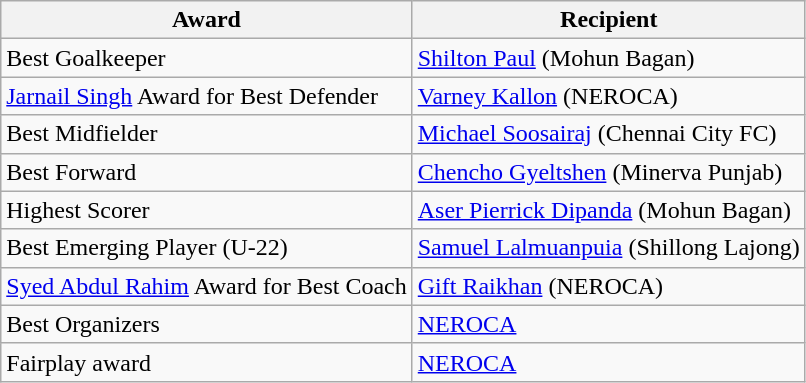<table class=wikitable>
<tr>
<th>Award</th>
<th>Recipient</th>
</tr>
<tr>
<td>Best Goalkeeper</td>
<td><a href='#'>Shilton Paul</a> (Mohun Bagan)</td>
</tr>
<tr>
<td><a href='#'>Jarnail Singh</a> Award for Best Defender</td>
<td><a href='#'>Varney Kallon</a> (NEROCA)</td>
</tr>
<tr>
<td>Best Midfielder</td>
<td><a href='#'>Michael Soosairaj</a> (Chennai City FC)</td>
</tr>
<tr>
<td>Best Forward</td>
<td><a href='#'>Chencho Gyeltshen</a> (Minerva Punjab)</td>
</tr>
<tr>
<td>Highest Scorer</td>
<td><a href='#'>Aser Pierrick Dipanda</a> (Mohun Bagan)</td>
</tr>
<tr>
<td>Best Emerging Player (U-22)</td>
<td><a href='#'>Samuel Lalmuanpuia</a> (Shillong Lajong)</td>
</tr>
<tr>
<td><a href='#'>Syed Abdul Rahim</a> Award for Best Coach</td>
<td><a href='#'>Gift Raikhan</a> (NEROCA)</td>
</tr>
<tr>
<td>Best Organizers</td>
<td><a href='#'>NEROCA</a></td>
</tr>
<tr>
<td>Fairplay award</td>
<td><a href='#'>NEROCA</a></td>
</tr>
</table>
